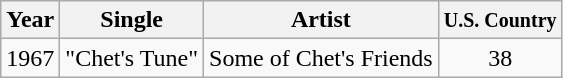<table class="wikitable">
<tr>
<th>Year</th>
<th>Single</th>
<th>Artist</th>
<th><small>U.S. Country</small></th>
</tr>
<tr>
<td>1967</td>
<td>"Chet's Tune"</td>
<td>Some of Chet's Friends</td>
<td align="center">38</td>
</tr>
</table>
